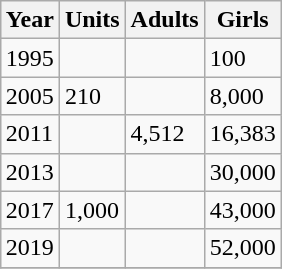<table class="wikitable" align=right>
<tr>
<th>Year</th>
<th>Units</th>
<th>Adults</th>
<th>Girls</th>
</tr>
<tr>
<td>1995</td>
<td></td>
<td></td>
<td>100</td>
</tr>
<tr>
<td>2005</td>
<td>210</td>
<td></td>
<td>8,000</td>
</tr>
<tr>
<td>2011</td>
<td></td>
<td>4,512</td>
<td>16,383</td>
</tr>
<tr>
<td>2013</td>
<td></td>
<td></td>
<td>30,000</td>
</tr>
<tr>
<td>2017</td>
<td>1,000</td>
<td></td>
<td>43,000</td>
</tr>
<tr>
<td>2019</td>
<td></td>
<td></td>
<td>52,000</td>
</tr>
<tr>
</tr>
</table>
